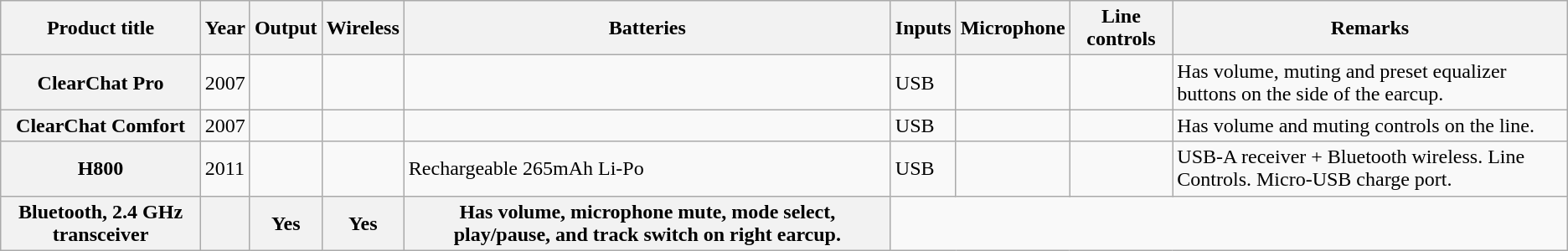<table class="wikitable sortable">
<tr>
<th>Product title</th>
<th>Year</th>
<th>Output</th>
<th>Wireless</th>
<th>Batteries</th>
<th>Inputs</th>
<th>Microphone</th>
<th>Line controls</th>
<th>Remarks</th>
</tr>
<tr>
<th>ClearChat Pro</th>
<td>2007</td>
<td></td>
<td></td>
<td></td>
<td>USB</td>
<td></td>
<td></td>
<td>Has volume, muting and preset equalizer buttons on the side of the earcup.</td>
</tr>
<tr>
<th>ClearChat Comfort</th>
<td>2007</td>
<td></td>
<td></td>
<td></td>
<td>USB</td>
<td></td>
<td></td>
<td>Has volume and muting controls on the line.</td>
</tr>
<tr>
<th>H800</th>
<td>2011</td>
<td></td>
<td></td>
<td>Rechargeable 265mAh Li-Po</td>
<td>USB</td>
<td></td>
<td></td>
<td>USB-A receiver + Bluetooth wireless. Line Controls. Micro-USB charge port.</td>
</tr>
<tr>
<th>Bluetooth, 2.4 GHz transceiver</th>
<th></th>
<th>Yes</th>
<th>Yes</th>
<th>Has volume, microphone mute, mode select, play/pause, and track switch on right earcup.</th>
</tr>
</table>
